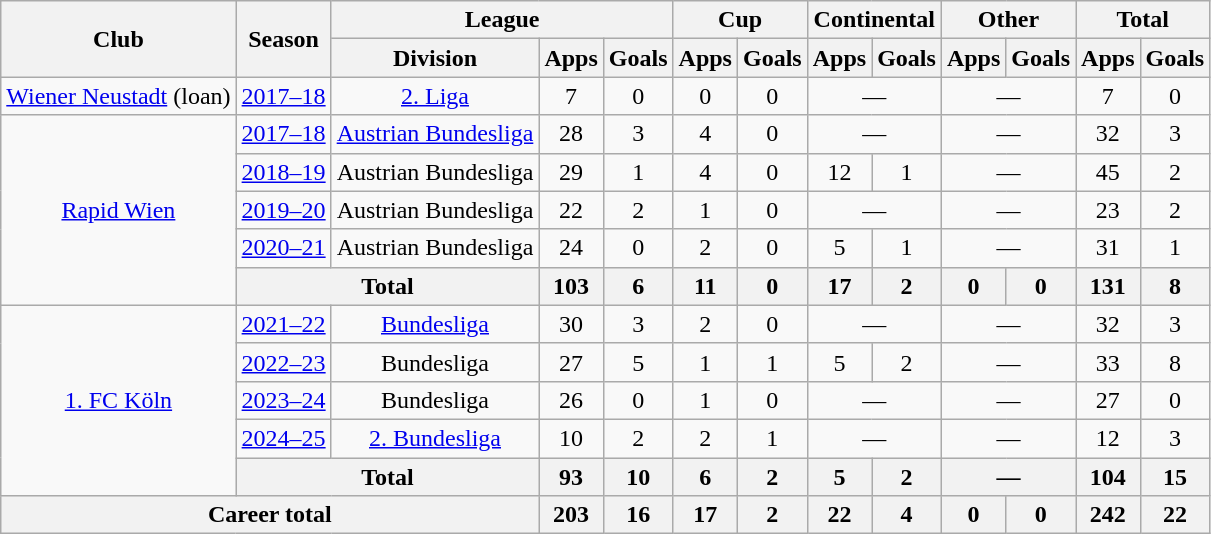<table class="wikitable" style="text-align:center">
<tr>
<th rowspan="2">Club</th>
<th rowspan="2">Season</th>
<th colspan="3">League</th>
<th colspan="2">Cup</th>
<th colspan="2">Continental</th>
<th colspan="2">Other</th>
<th colspan="2">Total</th>
</tr>
<tr>
<th>Division</th>
<th>Apps</th>
<th>Goals</th>
<th>Apps</th>
<th>Goals</th>
<th>Apps</th>
<th>Goals</th>
<th>Apps</th>
<th>Goals</th>
<th>Apps</th>
<th>Goals</th>
</tr>
<tr>
<td><a href='#'>Wiener Neustadt</a> (loan)</td>
<td><a href='#'>2017–18</a></td>
<td><a href='#'>2. Liga</a></td>
<td>7</td>
<td>0</td>
<td>0</td>
<td>0</td>
<td colspan="2">—</td>
<td colspan="2">—</td>
<td>7</td>
<td>0</td>
</tr>
<tr>
<td rowspan="5"><a href='#'>Rapid Wien</a></td>
<td><a href='#'>2017–18</a></td>
<td><a href='#'>Austrian Bundesliga</a></td>
<td>28</td>
<td>3</td>
<td>4</td>
<td>0</td>
<td colspan="2">—</td>
<td colspan="2">—</td>
<td>32</td>
<td>3</td>
</tr>
<tr>
<td><a href='#'>2018–19</a></td>
<td>Austrian Bundesliga</td>
<td>29</td>
<td>1</td>
<td>4</td>
<td>0</td>
<td>12</td>
<td>1</td>
<td colspan="2">—</td>
<td>45</td>
<td>2</td>
</tr>
<tr>
<td><a href='#'>2019–20</a></td>
<td>Austrian Bundesliga</td>
<td>22</td>
<td>2</td>
<td>1</td>
<td>0</td>
<td colspan="2">—</td>
<td colspan="2">—</td>
<td>23</td>
<td>2</td>
</tr>
<tr>
<td><a href='#'>2020–21</a></td>
<td>Austrian Bundesliga</td>
<td>24</td>
<td>0</td>
<td>2</td>
<td>0</td>
<td>5</td>
<td>1</td>
<td colspan="2">—</td>
<td>31</td>
<td>1</td>
</tr>
<tr>
<th colspan="2">Total</th>
<th>103</th>
<th>6</th>
<th>11</th>
<th>0</th>
<th>17</th>
<th>2</th>
<th>0</th>
<th>0</th>
<th>131</th>
<th>8</th>
</tr>
<tr>
<td rowspan="5"><a href='#'>1. FC Köln</a></td>
<td><a href='#'>2021–22</a></td>
<td><a href='#'>Bundesliga</a></td>
<td>30</td>
<td>3</td>
<td>2</td>
<td>0</td>
<td colspan="2">—</td>
<td colspan="2">—</td>
<td>32</td>
<td>3</td>
</tr>
<tr>
<td><a href='#'>2022–23</a></td>
<td>Bundesliga</td>
<td>27</td>
<td>5</td>
<td>1</td>
<td>1</td>
<td>5</td>
<td>2</td>
<td colspan="2">—</td>
<td>33</td>
<td>8</td>
</tr>
<tr>
<td><a href='#'>2023–24</a></td>
<td>Bundesliga</td>
<td>26</td>
<td>0</td>
<td>1</td>
<td>0</td>
<td colspan="2">—</td>
<td colspan="2">—</td>
<td>27</td>
<td>0</td>
</tr>
<tr>
<td><a href='#'>2024–25</a></td>
<td><a href='#'>2. Bundesliga</a></td>
<td>10</td>
<td>2</td>
<td>2</td>
<td>1</td>
<td colspan="2">—</td>
<td colspan="2">—</td>
<td>12</td>
<td>3</td>
</tr>
<tr>
<th colspan="2">Total</th>
<th>93</th>
<th>10</th>
<th>6</th>
<th>2</th>
<th>5</th>
<th>2</th>
<th colspan="2">—</th>
<th>104</th>
<th>15</th>
</tr>
<tr>
<th colspan="3">Career total</th>
<th>203</th>
<th>16</th>
<th>17</th>
<th>2</th>
<th>22</th>
<th>4</th>
<th>0</th>
<th>0</th>
<th>242</th>
<th>22</th>
</tr>
</table>
